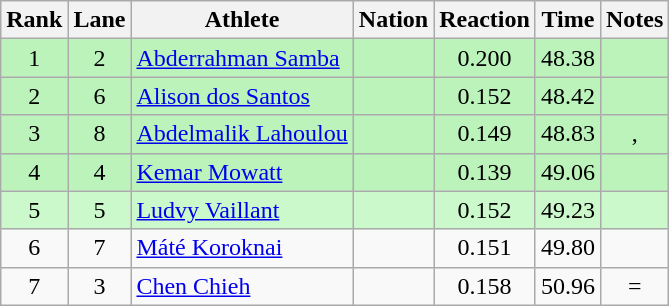<table class="wikitable sortable" style="text-align:center">
<tr>
<th>Rank</th>
<th>Lane</th>
<th>Athlete</th>
<th>Nation</th>
<th>Reaction</th>
<th>Time</th>
<th>Notes</th>
</tr>
<tr bgcolor=bbf3bb>
<td>1</td>
<td>2</td>
<td align=left><a href='#'>Abderrahman Samba</a></td>
<td align=left></td>
<td>0.200</td>
<td>48.38</td>
<td></td>
</tr>
<tr bgcolor=bbf3bb>
<td>2</td>
<td>6</td>
<td align=left><a href='#'>Alison dos Santos</a></td>
<td align=left></td>
<td>0.152</td>
<td>48.42</td>
<td></td>
</tr>
<tr bgcolor=bbf3bb>
<td>3</td>
<td>8</td>
<td align=left><a href='#'>Abdelmalik Lahoulou</a></td>
<td align=left></td>
<td>0.149</td>
<td>48.83</td>
<td>, </td>
</tr>
<tr bgcolor=bbf3bb>
<td>4</td>
<td>4</td>
<td align=left><a href='#'>Kemar Mowatt</a></td>
<td align=left></td>
<td>0.139</td>
<td>49.06</td>
<td></td>
</tr>
<tr bgcolor=#ccf9cc>
<td>5</td>
<td>5</td>
<td align=left><a href='#'>Ludvy Vaillant</a></td>
<td align=left></td>
<td>0.152</td>
<td>49.23</td>
<td></td>
</tr>
<tr>
<td>6</td>
<td>7</td>
<td align=left><a href='#'>Máté Koroknai</a></td>
<td align=left></td>
<td>0.151</td>
<td>49.80</td>
<td></td>
</tr>
<tr>
<td>7</td>
<td>3</td>
<td align=left><a href='#'>Chen Chieh</a></td>
<td align=left></td>
<td>0.158</td>
<td>50.96</td>
<td>=</td>
</tr>
</table>
